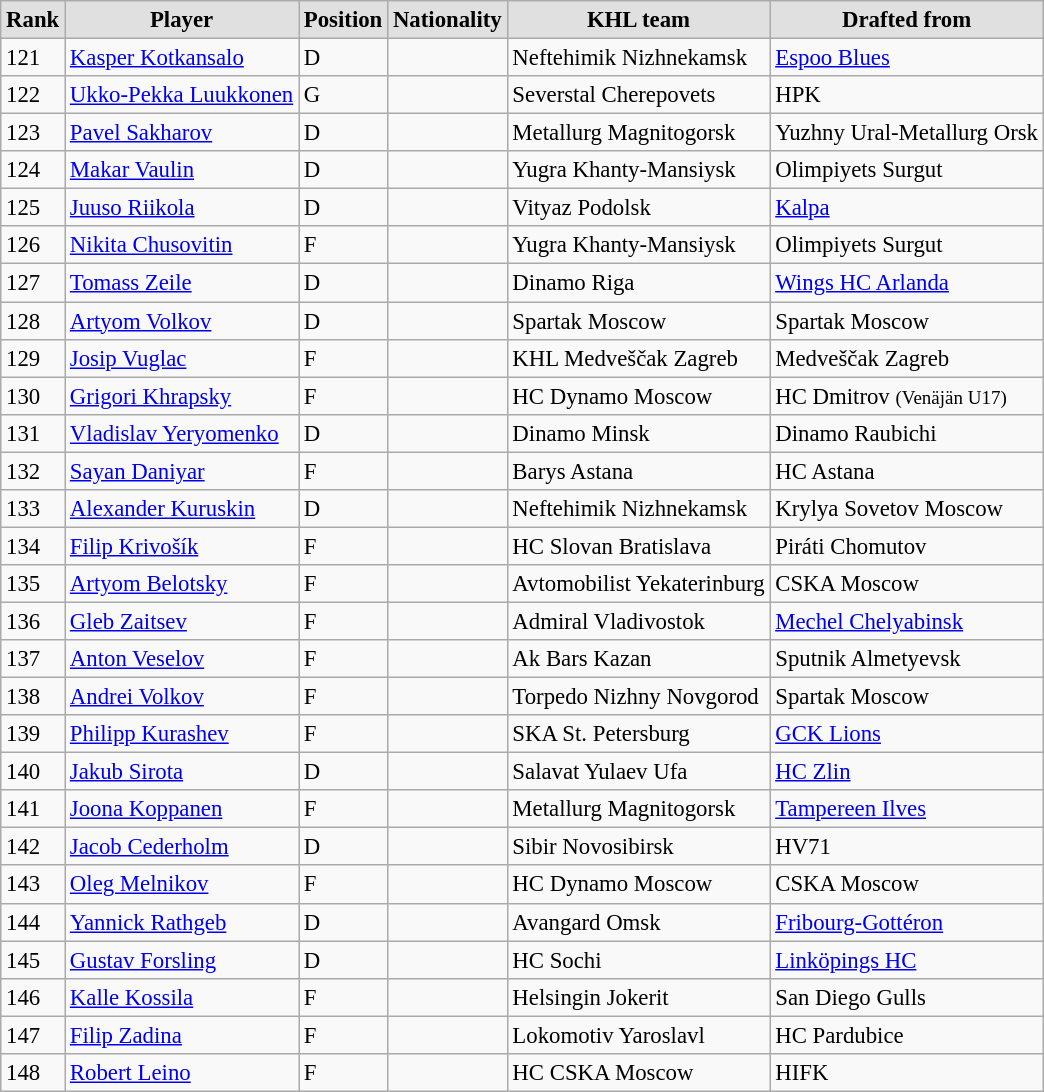<table style="font-size: 95%; text-align: left;" class="wikitable alternance">
<tr>
<th scope="col" style="background: #e0e0e0;">Rank</th>
<th scope="col" style="background: #e0e0e0;">Player</th>
<th scope="col" style="background: #e0e0e0;">Position</th>
<th scope="col" style="background: #e0e0e0;">Nationality</th>
<th scope="col" style="background: #e0e0e0;">KHL team</th>
<th scope="col" style="background: #e0e0e0;">Drafted from</th>
</tr>
<tr>
<td>121</td>
<td><a href='#'>Kasper Kotkansalo</a></td>
<td>D</td>
<td></td>
<td>Neftehimik Nizhnekamsk</td>
<td><a href='#'>Espoo Blues</a></td>
</tr>
<tr>
<td>122</td>
<td><a href='#'>Ukko-Pekka Luukkonen</a></td>
<td>G</td>
<td></td>
<td>Severstal Cherepovets</td>
<td>HPK</td>
</tr>
<tr>
<td>123</td>
<td><a href='#'>Pavel Sakharov</a></td>
<td>D</td>
<td></td>
<td>Metallurg Magnitogorsk</td>
<td>Yuzhny Ural-Metallurg Orsk</td>
</tr>
<tr>
<td>124</td>
<td><a href='#'>Makar Vaulin</a></td>
<td>D</td>
<td></td>
<td>Yugra Khanty-Mansiysk</td>
<td>Olimpiyets Surgut</td>
</tr>
<tr>
<td>125</td>
<td><a href='#'>Juuso Riikola</a></td>
<td>D</td>
<td></td>
<td>Vityaz Podolsk</td>
<td><a href='#'>Kalpa</a></td>
</tr>
<tr>
<td>126</td>
<td><a href='#'>Nikita Chusovitin</a></td>
<td>F</td>
<td></td>
<td>Yugra Khanty-Mansiysk</td>
<td>Olimpiyets Surgut</td>
</tr>
<tr>
<td>127</td>
<td><a href='#'>Tomass Zeile</a></td>
<td>D</td>
<td></td>
<td>Dinamo Riga</td>
<td><a href='#'>Wings HC Arlanda</a></td>
</tr>
<tr>
<td>128</td>
<td><a href='#'>Artyom Volkov</a></td>
<td>D</td>
<td></td>
<td>Spartak Moscow</td>
<td>Spartak Moscow</td>
</tr>
<tr>
<td>129</td>
<td><a href='#'>Josip Vuglac</a></td>
<td>F</td>
<td></td>
<td>KHL Medveščak Zagreb</td>
<td>Medveščak Zagreb</td>
</tr>
<tr>
<td>130</td>
<td><a href='#'>Grigori Khrapsky</a></td>
<td>F</td>
<td></td>
<td>HC Dynamo Moscow</td>
<td>HC Dmitrov <small>(Venäjän U17)</small></td>
</tr>
<tr>
<td>131</td>
<td><a href='#'>Vladislav Yeryomenko</a></td>
<td>D</td>
<td></td>
<td>Dinamo Minsk</td>
<td>Dinamo Raubichi</td>
</tr>
<tr>
<td>132</td>
<td><a href='#'>Sayan Daniyar</a></td>
<td>F</td>
<td></td>
<td>Barys Astana</td>
<td>HC Astana</td>
</tr>
<tr>
<td>133</td>
<td><a href='#'>Alexander Kuruskin</a></td>
<td>D</td>
<td></td>
<td>Neftehimik Nizhnekamsk</td>
<td>Krylya Sovetov Moscow</td>
</tr>
<tr>
<td>134</td>
<td><a href='#'>Filip Krivošík</a></td>
<td>F</td>
<td></td>
<td>HC Slovan Bratislava</td>
<td>Piráti Chomutov</td>
</tr>
<tr>
<td>135</td>
<td><a href='#'>Artyom Belotsky</a></td>
<td>F</td>
<td></td>
<td>Avtomobilist Yekaterinburg</td>
<td>CSKA Moscow</td>
</tr>
<tr>
<td>136</td>
<td><a href='#'>Gleb Zaitsev</a></td>
<td>F</td>
<td></td>
<td>Admiral Vladivostok</td>
<td><a href='#'>Mechel Chelyabinsk</a></td>
</tr>
<tr>
<td>137</td>
<td><a href='#'>Anton Veselov</a></td>
<td>F</td>
<td></td>
<td>Ak Bars Kazan</td>
<td>Sputnik Almetyevsk</td>
</tr>
<tr>
<td>138</td>
<td><a href='#'>Andrei Volkov</a></td>
<td>F</td>
<td></td>
<td>Torpedo Nizhny Novgorod</td>
<td>Spartak Moscow</td>
</tr>
<tr>
<td>139</td>
<td><a href='#'>Philipp Kurashev</a></td>
<td>F</td>
<td></td>
<td>SKA St. Petersburg</td>
<td><a href='#'>GCK Lions</a></td>
</tr>
<tr>
<td>140</td>
<td><a href='#'>Jakub Sirota</a></td>
<td>D</td>
<td></td>
<td>Salavat Yulaev Ufa</td>
<td><a href='#'>HC Zlin</a></td>
</tr>
<tr>
<td>141</td>
<td><a href='#'>Joona Koppanen</a></td>
<td>F</td>
<td></td>
<td>Metallurg Magnitogorsk</td>
<td><a href='#'>Tampereen Ilves</a></td>
</tr>
<tr>
<td>142</td>
<td><a href='#'>Jacob Cederholm</a></td>
<td>D</td>
<td></td>
<td>Sibir Novosibirsk</td>
<td>HV71</td>
</tr>
<tr>
<td>143</td>
<td><a href='#'>Oleg Melnikov</a></td>
<td>F</td>
<td></td>
<td>HC Dynamo Moscow</td>
<td>CSKA Moscow</td>
</tr>
<tr>
<td>144</td>
<td><a href='#'>Yannick Rathgeb</a></td>
<td>D</td>
<td></td>
<td>Avangard Omsk</td>
<td><a href='#'>Fribourg-Gottéron</a></td>
</tr>
<tr>
<td>145</td>
<td><a href='#'>Gustav Forsling</a></td>
<td>D</td>
<td></td>
<td>HC Sochi</td>
<td><a href='#'>Linköpings HC</a></td>
</tr>
<tr>
<td>146</td>
<td><a href='#'>Kalle Kossila</a></td>
<td>F</td>
<td></td>
<td>Helsingin Jokerit</td>
<td>San Diego Gulls</td>
</tr>
<tr>
<td>147</td>
<td><a href='#'>Filip Zadina</a></td>
<td>F</td>
<td></td>
<td>Lokomotiv Yaroslavl</td>
<td>HC Pardubice</td>
</tr>
<tr>
<td>148</td>
<td><a href='#'>Robert Leino</a></td>
<td>F</td>
<td></td>
<td>HC CSKA Moscow</td>
<td>HIFK</td>
</tr>
</table>
